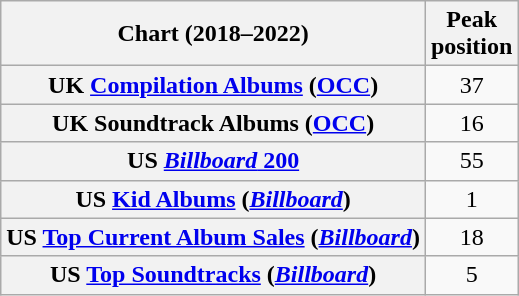<table class="wikitable sortable plainrowheaders" style="text-align:center">
<tr>
<th scope="col">Chart (2018–2022)</th>
<th scope="col">Peak<br>position</th>
</tr>
<tr>
<th scope="row">UK <a href='#'>Compilation Albums</a> (<a href='#'>OCC</a>)</th>
<td>37</td>
</tr>
<tr>
<th scope="row">UK Soundtrack Albums (<a href='#'>OCC</a>)</th>
<td>16</td>
</tr>
<tr>
<th scope="row">US <a href='#'><em>Billboard</em> 200</a></th>
<td>55</td>
</tr>
<tr>
<th scope="row">US <a href='#'>Kid Albums</a> (<em><a href='#'>Billboard</a></em>)</th>
<td>1</td>
</tr>
<tr>
<th scope="row">US <a href='#'>Top Current Album Sales</a> (<em><a href='#'>Billboard</a></em>)</th>
<td>18</td>
</tr>
<tr>
<th scope="row">US <a href='#'>Top Soundtracks</a> (<em><a href='#'>Billboard</a></em>)</th>
<td>5</td>
</tr>
</table>
